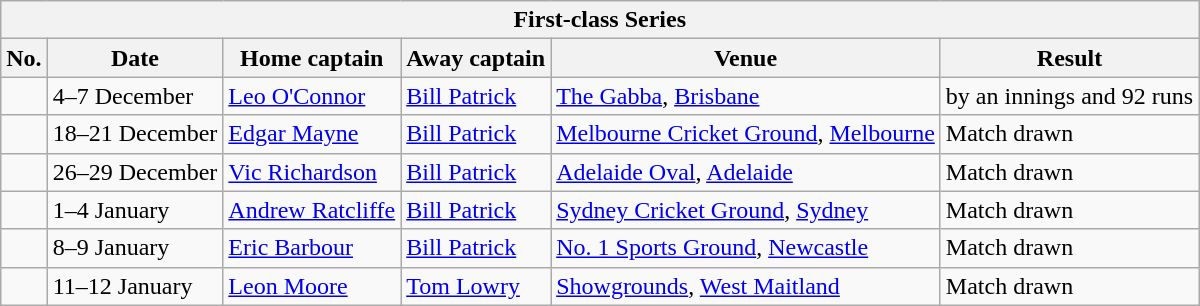<table class="wikitable">
<tr>
<th colspan="9">First-class Series</th>
</tr>
<tr>
<th>No.</th>
<th>Date</th>
<th>Home captain</th>
<th>Away captain</th>
<th>Venue</th>
<th>Result</th>
</tr>
<tr>
<td></td>
<td>4–7 December</td>
<td> <a href='#'>Leo O'Connor</a></td>
<td><a href='#'>Bill Patrick</a></td>
<td><a href='#'>The Gabba</a>, <a href='#'>Brisbane</a></td>
<td> by an innings and 92 runs</td>
</tr>
<tr>
<td></td>
<td>18–21 December</td>
<td> <a href='#'>Edgar Mayne</a></td>
<td><a href='#'>Bill Patrick</a></td>
<td><a href='#'>Melbourne Cricket Ground</a>, <a href='#'>Melbourne</a></td>
<td>Match drawn</td>
</tr>
<tr>
<td></td>
<td>26–29 December</td>
<td> <a href='#'>Vic Richardson</a></td>
<td><a href='#'>Bill Patrick</a></td>
<td><a href='#'>Adelaide Oval</a>, <a href='#'>Adelaide</a></td>
<td>Match drawn</td>
</tr>
<tr>
<td></td>
<td>1–4 January</td>
<td> <a href='#'>Andrew Ratcliffe</a></td>
<td><a href='#'>Bill Patrick</a></td>
<td><a href='#'>Sydney Cricket Ground</a>, <a href='#'>Sydney</a></td>
<td>Match drawn</td>
</tr>
<tr>
<td></td>
<td>8–9 January</td>
<td> <a href='#'>Eric Barbour</a></td>
<td><a href='#'>Bill Patrick</a></td>
<td><a href='#'>No. 1 Sports Ground</a>, <a href='#'>Newcastle</a></td>
<td>Match drawn</td>
</tr>
<tr>
<td></td>
<td>11–12 January</td>
<td> <a href='#'>Leon Moore</a></td>
<td><a href='#'>Tom Lowry</a></td>
<td><a href='#'>Showgrounds</a>, <a href='#'>West Maitland</a></td>
<td>Match drawn</td>
</tr>
</table>
